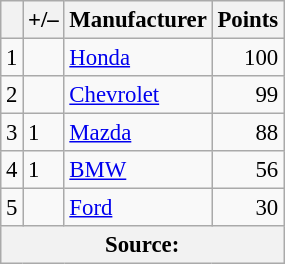<table class="wikitable" style="font-size: 95%;">
<tr>
<th scope="col"></th>
<th scope="col">+/–</th>
<th scope="col">Manufacturer</th>
<th scope="col">Points</th>
</tr>
<tr>
<td align=center>1</td>
<td align="left"></td>
<td> <a href='#'>Honda</a></td>
<td align=right>100</td>
</tr>
<tr>
<td align=center>2</td>
<td align="left"></td>
<td> <a href='#'>Chevrolet</a></td>
<td align=right>99</td>
</tr>
<tr>
<td align=center>3</td>
<td align="left"> 1</td>
<td> <a href='#'>Mazda</a></td>
<td align=right>88</td>
</tr>
<tr>
<td align=center>4</td>
<td align="left"> 1</td>
<td> <a href='#'>BMW</a></td>
<td align=right>56</td>
</tr>
<tr>
<td align=center>5</td>
<td align="left"></td>
<td> <a href='#'>Ford</a></td>
<td align=right>30</td>
</tr>
<tr>
<th colspan=5>Source:</th>
</tr>
</table>
